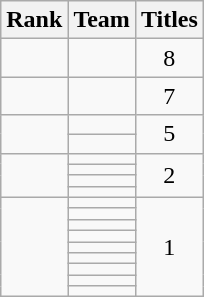<table class="wikitable sortable" style="text-align:center">
<tr>
<th>Rank</th>
<th>Team</th>
<th>Titles</th>
</tr>
<tr>
<td></td>
<td style=><strong><a href='#'></a></strong></td>
<td>8</td>
</tr>
<tr>
<td></td>
<td style=><strong><a href='#'></a></strong></td>
<td>7</td>
</tr>
<tr>
<td rowspan=2></td>
<td style=><strong></strong></td>
<td rowspan=2>5</td>
</tr>
<tr>
<td style=><strong><a href='#'></a></strong></td>
</tr>
<tr>
<td rowspan=4></td>
<td style=><strong><a href='#'></a></strong></td>
<td rowspan=4>2</td>
</tr>
<tr>
<td style=><strong></strong></td>
</tr>
<tr>
<td style=><strong></strong></td>
</tr>
<tr>
<td style=><strong><a href='#'></a></strong></td>
</tr>
<tr>
<td rowspan=9></td>
<td style=><strong><a href='#'></a></strong></td>
<td rowspan=9>1</td>
</tr>
<tr>
<td style=><strong><a href='#'></a></strong></td>
</tr>
<tr>
<td style=><strong><a href='#'></a></strong></td>
</tr>
<tr>
<td style=><strong><a href='#'></a></strong></td>
</tr>
<tr>
<td style=><strong><a href='#'></a></strong></td>
</tr>
<tr>
<td style=><strong><a href='#'></a></strong></td>
</tr>
<tr>
<td style=><strong></strong></td>
</tr>
<tr>
<td style=><em></em></td>
</tr>
<tr>
<td style=><strong><a href='#'></a></strong></td>
</tr>
</table>
